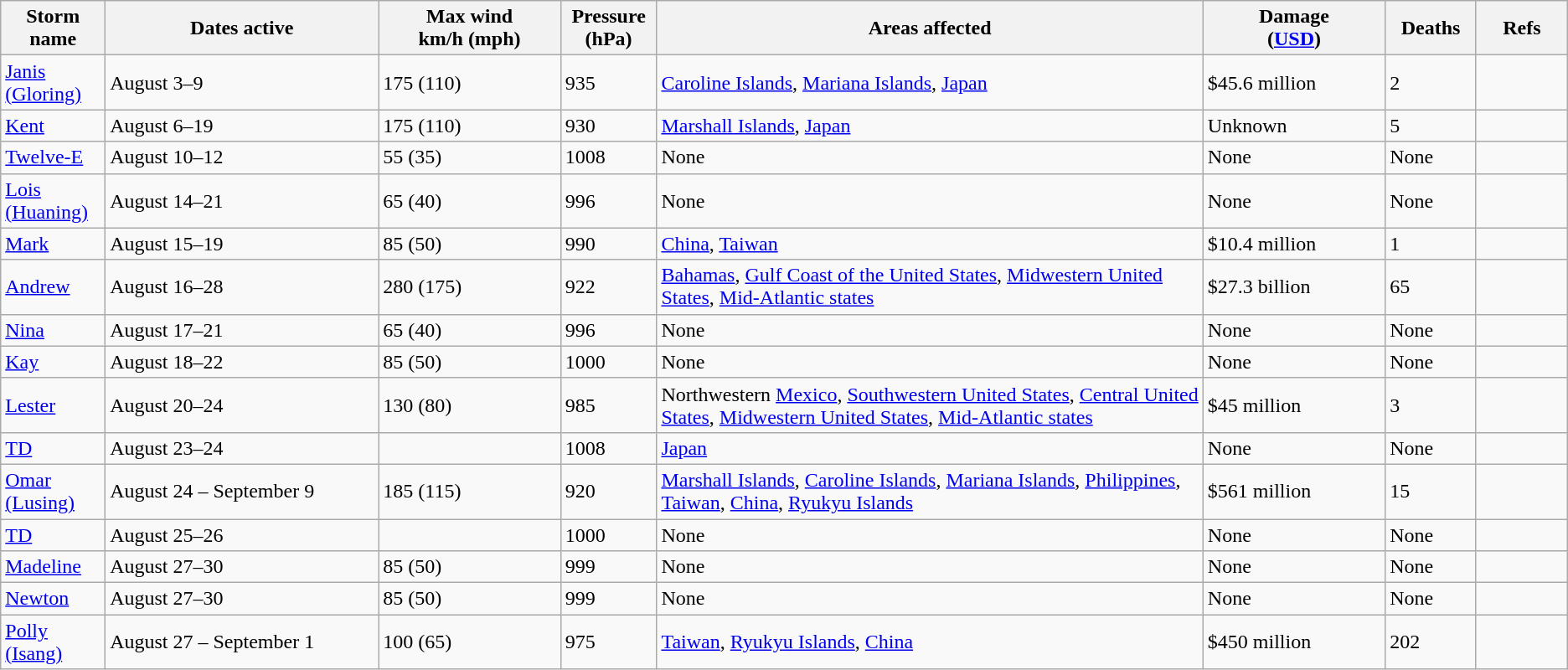<table class="wikitable sortable">
<tr>
<th width="5%">Storm name</th>
<th width="15%">Dates active</th>
<th width="10%">Max wind<br>km/h (mph)</th>
<th width="5%">Pressure<br>(hPa)</th>
<th width="30%">Areas affected</th>
<th width="10%">Damage<br>(<a href='#'>USD</a>)</th>
<th width="5%">Deaths</th>
<th width="5%">Refs</th>
</tr>
<tr>
<td><a href='#'>Janis (Gloring)</a></td>
<td>August 3–9</td>
<td>175 (110)</td>
<td>935</td>
<td><a href='#'>Caroline Islands</a>, <a href='#'>Mariana Islands</a>, <a href='#'>Japan</a></td>
<td>$45.6 million</td>
<td>2</td>
<td></td>
</tr>
<tr>
<td><a href='#'>Kent</a></td>
<td>August 6–19</td>
<td>175 (110)</td>
<td>930</td>
<td><a href='#'>Marshall Islands</a>, <a href='#'>Japan</a></td>
<td>Unknown</td>
<td>5</td>
<td></td>
</tr>
<tr>
<td><a href='#'>Twelve-E</a></td>
<td>August 10–12</td>
<td>55 (35)</td>
<td>1008</td>
<td>None</td>
<td>None</td>
<td>None</td>
<td></td>
</tr>
<tr>
<td><a href='#'>Lois (Huaning)</a></td>
<td>August 14–21</td>
<td>65 (40)</td>
<td>996</td>
<td>None</td>
<td>None</td>
<td>None</td>
<td></td>
</tr>
<tr>
<td><a href='#'>Mark</a></td>
<td>August 15–19</td>
<td>85 (50)</td>
<td>990</td>
<td><a href='#'>China</a>, <a href='#'>Taiwan</a></td>
<td>$10.4 million</td>
<td>1</td>
<td></td>
</tr>
<tr>
<td><a href='#'>Andrew</a></td>
<td>August 16–28</td>
<td>280 (175)</td>
<td>922</td>
<td><a href='#'>Bahamas</a>, <a href='#'>Gulf Coast of the United States</a>, <a href='#'>Midwestern United States</a>, <a href='#'>Mid-Atlantic states</a></td>
<td>$27.3 billion</td>
<td>65</td>
<td></td>
</tr>
<tr>
<td><a href='#'>Nina</a></td>
<td>August 17–21</td>
<td>65 (40)</td>
<td>996</td>
<td>None</td>
<td>None</td>
<td>None</td>
<td></td>
</tr>
<tr>
<td><a href='#'>Kay</a></td>
<td>August 18–22</td>
<td>85 (50)</td>
<td>1000</td>
<td>None</td>
<td>None</td>
<td>None</td>
<td></td>
</tr>
<tr>
<td><a href='#'>Lester</a></td>
<td>August 20–24</td>
<td>130 (80)</td>
<td>985</td>
<td>Northwestern <a href='#'>Mexico</a>, <a href='#'>Southwestern United States</a>, <a href='#'>Central United States</a>, <a href='#'>Midwestern United States</a>, <a href='#'>Mid-Atlantic states</a></td>
<td>$45 million</td>
<td>3</td>
<td></td>
</tr>
<tr>
<td><a href='#'>TD</a></td>
<td>August 23–24</td>
<td></td>
<td>1008</td>
<td><a href='#'>Japan</a></td>
<td>None</td>
<td>None</td>
<td></td>
</tr>
<tr>
<td><a href='#'>Omar (Lusing)</a></td>
<td>August 24 – September 9</td>
<td>185 (115)</td>
<td>920</td>
<td><a href='#'>Marshall Islands</a>, <a href='#'>Caroline Islands</a>, <a href='#'>Mariana Islands</a>, <a href='#'>Philippines</a>, <a href='#'>Taiwan</a>, <a href='#'>China</a>, <a href='#'>Ryukyu Islands</a></td>
<td>$561 million</td>
<td>15</td>
<td></td>
</tr>
<tr>
<td><a href='#'>TD</a></td>
<td>August 25–26</td>
<td></td>
<td>1000</td>
<td>None</td>
<td>None</td>
<td>None</td>
<td></td>
</tr>
<tr>
<td><a href='#'>Madeline</a></td>
<td>August 27–30</td>
<td>85 (50)</td>
<td>999</td>
<td>None</td>
<td>None</td>
<td>None</td>
<td></td>
</tr>
<tr>
<td><a href='#'>Newton</a></td>
<td>August 27–30</td>
<td>85 (50)</td>
<td>999</td>
<td>None</td>
<td>None</td>
<td>None</td>
<td></td>
</tr>
<tr>
<td><a href='#'>Polly (Isang)</a></td>
<td>August 27 – September 1</td>
<td>100 (65)</td>
<td>975</td>
<td><a href='#'>Taiwan</a>, <a href='#'>Ryukyu Islands</a>, <a href='#'>China</a></td>
<td>$450 million</td>
<td>202</td>
<td></td>
</tr>
</table>
